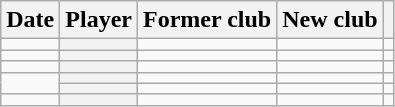<table class="wikitable sortable plainrowheaders" style="text-align:center;">
<tr>
<th scope="col">Date</th>
<th scope="col">Player</th>
<th scope="col">Former club</th>
<th scope="col">New club</th>
<th class="unsortable"></th>
</tr>
<tr>
<td></td>
<th scope="row"></th>
<td></td>
<td></td>
<td></td>
</tr>
<tr>
<td></td>
<th scope="row"></th>
<td></td>
<td></td>
<td></td>
</tr>
<tr>
<td></td>
<th scope="row"></th>
<td></td>
<td></td>
<td></td>
</tr>
<tr>
<td rowspan=2></td>
<th scope="row"></th>
<td></td>
<td></td>
<td></td>
</tr>
<tr>
<th scope="row"></th>
<td></td>
<td></td>
<td></td>
</tr>
<tr>
<td></td>
<th scope="row"></th>
<td></td>
<td></td>
<td></td>
</tr>
</table>
